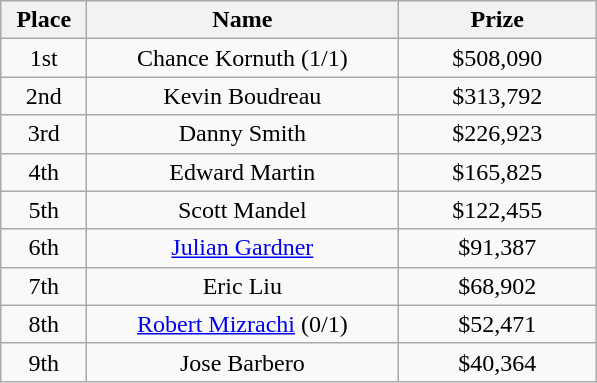<table class="wikitable">
<tr>
<th width="50">Place</th>
<th width="200">Name</th>
<th width="125">Prize</th>
</tr>
<tr>
<td align = "center">1st</td>
<td align = "center">Chance Kornuth (1/1)</td>
<td align = "center">$508,090</td>
</tr>
<tr>
<td align = "center">2nd</td>
<td align = "center">Kevin Boudreau</td>
<td align = "center">$313,792</td>
</tr>
<tr>
<td align = "center">3rd</td>
<td align = "center">Danny Smith</td>
<td align = "center">$226,923</td>
</tr>
<tr>
<td align = "center">4th</td>
<td align = "center">Edward Martin</td>
<td align = "center">$165,825</td>
</tr>
<tr>
<td align = "center">5th</td>
<td align = "center">Scott Mandel</td>
<td align = "center">$122,455</td>
</tr>
<tr>
<td align = "center">6th</td>
<td align = "center"><a href='#'>Julian Gardner</a></td>
<td align = "center">$91,387</td>
</tr>
<tr>
<td align = "center">7th</td>
<td align = "center">Eric Liu</td>
<td align = "center">$68,902</td>
</tr>
<tr>
<td align = "center">8th</td>
<td align = "center"><a href='#'>Robert Mizrachi</a> (0/1)</td>
<td align = "center">$52,471</td>
</tr>
<tr>
<td align = "center">9th</td>
<td align = "center">Jose Barbero</td>
<td align = "center">$40,364</td>
</tr>
</table>
